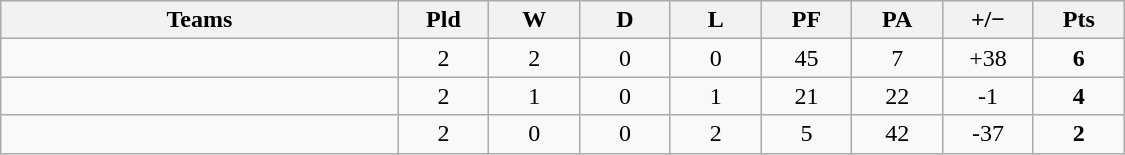<table class="wikitable" style="text-align: center;" | width=750>
<tr>
<th width="200">Teams</th>
<th width="40">Pld</th>
<th width="40">W</th>
<th width="40">D</th>
<th width="40">L</th>
<th width="40">PF</th>
<th width="40">PA</th>
<th width="40">+/−</th>
<th width="40">Pts</th>
</tr>
<tr>
<td align=left></td>
<td>2</td>
<td>2</td>
<td>0</td>
<td>0</td>
<td>45</td>
<td>7</td>
<td>+38</td>
<td><strong>6</strong></td>
</tr>
<tr>
<td align=left></td>
<td>2</td>
<td>1</td>
<td>0</td>
<td>1</td>
<td>21</td>
<td>22</td>
<td>-1</td>
<td><strong>4</strong></td>
</tr>
<tr>
<td align=left></td>
<td>2</td>
<td>0</td>
<td>0</td>
<td>2</td>
<td>5</td>
<td>42</td>
<td>-37</td>
<td><strong>2</strong></td>
</tr>
</table>
